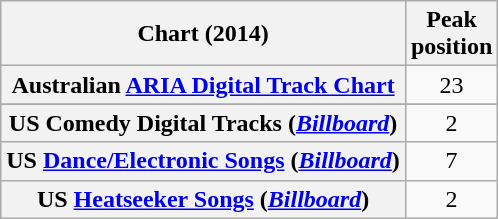<table class="wikitable sortable plainrowheaders">
<tr>
<th>Chart (2014)</th>
<th>Peak<br>position</th>
</tr>
<tr>
<th scope="row">Australian <a href='#'>ARIA Digital Track Chart</a></th>
<td style="text-align:center;">23</td>
</tr>
<tr>
</tr>
<tr>
</tr>
<tr>
</tr>
<tr>
</tr>
<tr>
</tr>
<tr>
</tr>
<tr>
</tr>
<tr>
<th scope="row">US Comedy Digital Tracks (<em><a href='#'>Billboard</a></em>)</th>
<td align=center>2</td>
</tr>
<tr>
<th scope="row">US <a href='#'>Dance/Electronic Songs</a> (<em><a href='#'>Billboard</a></em>)</th>
<td align=center>7</td>
</tr>
<tr>
<th scope="row">US <a href='#'>Heatseeker Songs</a> (<em><a href='#'>Billboard</a></em>)</th>
<td align=center>2</td>
</tr>
</table>
